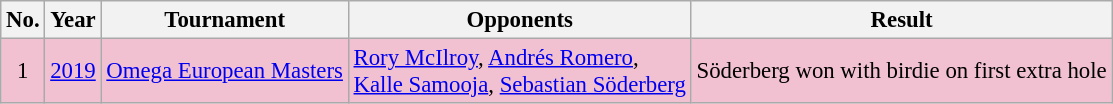<table class="wikitable" style="font-size:95%;">
<tr>
<th>No.</th>
<th>Year</th>
<th>Tournament</th>
<th>Opponents</th>
<th>Result</th>
</tr>
<tr style="background:#F2C1D1;">
<td align=center>1</td>
<td><a href='#'>2019</a></td>
<td><a href='#'>Omega European Masters</a></td>
<td> <a href='#'>Rory McIlroy</a>,  <a href='#'>Andrés Romero</a>,<br> <a href='#'>Kalle Samooja</a>,  <a href='#'>Sebastian Söderberg</a></td>
<td>Söderberg won with birdie on first extra hole</td>
</tr>
</table>
